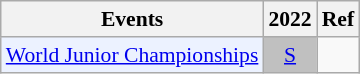<table style='font-size: 90%; text-align:center;' class='wikitable'>
<tr>
<th>Events</th>
<th>2022</th>
<th>Ref</th>
</tr>
<tr>
<td bgcolor="#ECF2FF"; align="left"><a href='#'>World Junior Championships</a></td>
<td bgcolor=silver><a href='#'>S</a></td>
<td></td>
</tr>
</table>
